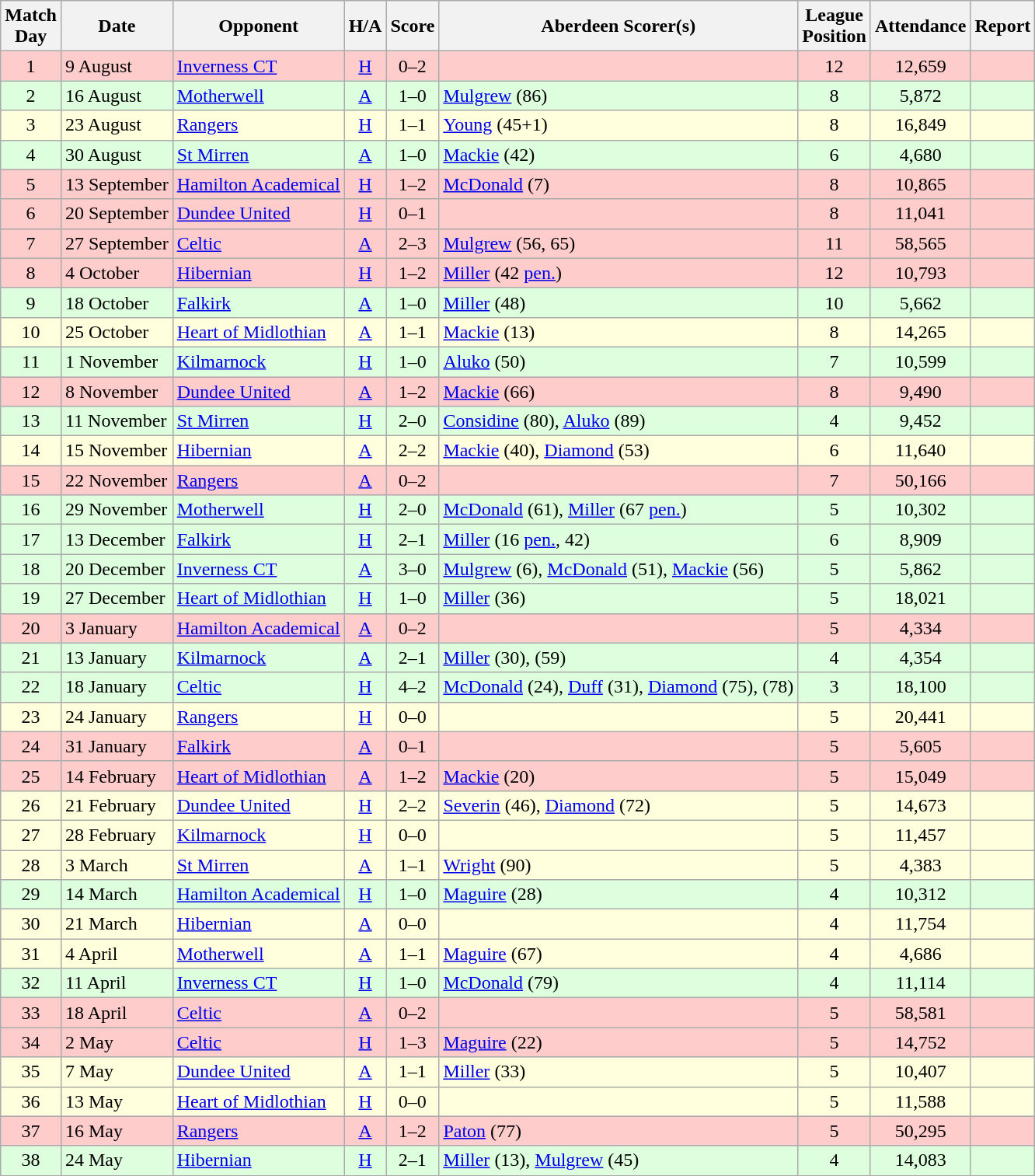<table class="wikitable" style="text-align:center">
<tr>
<th>Match<br> Day</th>
<th>Date</th>
<th>Opponent</th>
<th>H/A</th>
<th>Score</th>
<th>Aberdeen Scorer(s)</th>
<th>League<br>Position</th>
<th>Attendance</th>
<th>Report</th>
</tr>
<tr bgcolor=#FFCCCC>
<td>1</td>
<td align=left>9 August</td>
<td align=left><a href='#'>Inverness CT</a></td>
<td><a href='#'>H</a></td>
<td>0–2</td>
<td align=left></td>
<td>12</td>
<td>12,659</td>
<td></td>
</tr>
<tr bgcolor=#ddffdd>
<td>2</td>
<td align=left>16 August</td>
<td align=left><a href='#'>Motherwell</a></td>
<td><a href='#'>A</a></td>
<td>1–0</td>
<td align=left><a href='#'>Mulgrew</a> (86)</td>
<td>8</td>
<td>5,872</td>
<td></td>
</tr>
<tr bgcolor=#ffffdd>
<td>3</td>
<td align=left>23 August</td>
<td align=left><a href='#'>Rangers</a></td>
<td><a href='#'>H</a></td>
<td>1–1</td>
<td align=left><a href='#'>Young</a> (45+1)</td>
<td>8</td>
<td>16,849</td>
<td></td>
</tr>
<tr bgcolor=#ddffdd>
<td>4</td>
<td align=left>30 August</td>
<td align=left><a href='#'>St Mirren</a></td>
<td><a href='#'>A</a></td>
<td>1–0</td>
<td align=left><a href='#'>Mackie</a> (42)</td>
<td>6</td>
<td>4,680</td>
<td></td>
</tr>
<tr bgcolor=#FFCCCC>
<td>5</td>
<td align=left>13 September</td>
<td align=left><a href='#'>Hamilton Academical</a></td>
<td><a href='#'>H</a></td>
<td>1–2</td>
<td align=left><a href='#'>McDonald</a> (7)</td>
<td>8</td>
<td>10,865</td>
<td></td>
</tr>
<tr bgcolor=#FFCCCC>
<td>6</td>
<td align=left>20 September</td>
<td align=left><a href='#'>Dundee United</a></td>
<td><a href='#'>H</a></td>
<td>0–1</td>
<td align=left></td>
<td>8</td>
<td>11,041</td>
<td></td>
</tr>
<tr bgcolor=#FFCCCC>
<td>7</td>
<td align=left>27 September</td>
<td align=left><a href='#'>Celtic</a></td>
<td><a href='#'>A</a></td>
<td>2–3</td>
<td align=left><a href='#'>Mulgrew</a> (56, 65)</td>
<td>11</td>
<td>58,565</td>
<td></td>
</tr>
<tr bgcolor=#FFCCCC>
<td>8</td>
<td align=left>4 October</td>
<td align=left><a href='#'>Hibernian</a></td>
<td><a href='#'>H</a></td>
<td>1–2</td>
<td align=left><a href='#'>Miller</a> (42 <a href='#'>pen.</a>)</td>
<td>12</td>
<td>10,793</td>
<td></td>
</tr>
<tr bgcolor=#ddffdd>
<td>9</td>
<td align=left>18 October</td>
<td align=left><a href='#'>Falkirk</a></td>
<td><a href='#'>A</a></td>
<td>1–0</td>
<td align=left><a href='#'>Miller</a> (48)</td>
<td>10</td>
<td>5,662</td>
<td></td>
</tr>
<tr bgcolor=#ffffdd>
<td>10</td>
<td align=left>25 October</td>
<td align=left><a href='#'>Heart of Midlothian</a></td>
<td><a href='#'>A</a></td>
<td>1–1</td>
<td align=left><a href='#'>Mackie</a> (13)</td>
<td>8</td>
<td>14,265</td>
<td></td>
</tr>
<tr bgcolor=#ddffdd>
<td>11</td>
<td align=left>1 November</td>
<td align=left><a href='#'>Kilmarnock</a></td>
<td><a href='#'>H</a></td>
<td>1–0</td>
<td align=left><a href='#'>Aluko</a> (50)</td>
<td>7</td>
<td>10,599</td>
<td></td>
</tr>
<tr bgcolor=#FFCCCC>
<td>12</td>
<td align=left>8 November</td>
<td align=left><a href='#'>Dundee United</a></td>
<td><a href='#'>A</a></td>
<td>1–2</td>
<td align=left><a href='#'>Mackie</a> (66)</td>
<td>8</td>
<td>9,490</td>
<td></td>
</tr>
<tr bgcolor=#ddffdd>
<td>13</td>
<td align=left>11 November</td>
<td align=left><a href='#'>St Mirren</a></td>
<td><a href='#'>H</a></td>
<td>2–0</td>
<td align=left><a href='#'>Considine</a> (80), <a href='#'>Aluko</a> (89)</td>
<td>4</td>
<td>9,452</td>
<td></td>
</tr>
<tr bgcolor=#ffffdd>
<td>14</td>
<td align=left>15 November</td>
<td align=left><a href='#'>Hibernian</a></td>
<td><a href='#'>A</a></td>
<td>2–2</td>
<td align=left><a href='#'>Mackie</a> (40), <a href='#'>Diamond</a> (53)</td>
<td>6</td>
<td>11,640</td>
<td></td>
</tr>
<tr bgcolor=#FFCCCC>
<td>15</td>
<td align=left>22 November</td>
<td align=left><a href='#'>Rangers</a></td>
<td><a href='#'>A</a></td>
<td>0–2</td>
<td align=left></td>
<td>7</td>
<td>50,166</td>
<td></td>
</tr>
<tr bgcolor=#ddffdd>
<td>16</td>
<td align=left>29 November</td>
<td align=left><a href='#'>Motherwell</a></td>
<td><a href='#'>H</a></td>
<td>2–0</td>
<td align=left><a href='#'>McDonald</a> (61), <a href='#'>Miller</a> (67 <a href='#'>pen.</a>)</td>
<td>5</td>
<td>10,302</td>
<td></td>
</tr>
<tr bgcolor=#ddffdd>
<td>17</td>
<td align=left>13 December</td>
<td align=left><a href='#'>Falkirk</a></td>
<td><a href='#'>H</a></td>
<td>2–1</td>
<td align=left><a href='#'>Miller</a> (16 <a href='#'>pen.</a>, 42)</td>
<td>6</td>
<td>8,909</td>
<td></td>
</tr>
<tr bgcolor=#ddffdd>
<td>18</td>
<td align=left>20 December</td>
<td align=left><a href='#'>Inverness CT</a></td>
<td><a href='#'>A</a></td>
<td>3–0</td>
<td align=left><a href='#'>Mulgrew</a> (6), <a href='#'>McDonald</a> (51), <a href='#'>Mackie</a> (56)</td>
<td>5</td>
<td>5,862</td>
<td></td>
</tr>
<tr bgcolor=#ddffdd>
<td>19</td>
<td align=left>27 December</td>
<td align=left><a href='#'>Heart of Midlothian</a></td>
<td><a href='#'>H</a></td>
<td>1–0</td>
<td align=left><a href='#'>Miller</a> (36)</td>
<td>5</td>
<td>18,021</td>
<td></td>
</tr>
<tr bgcolor=#FFCCCC>
<td>20</td>
<td align=left>3 January</td>
<td align=left><a href='#'>Hamilton Academical</a></td>
<td><a href='#'>A</a></td>
<td>0–2</td>
<td align=left></td>
<td>5</td>
<td>4,334</td>
<td></td>
</tr>
<tr bgcolor=#ddffdd>
<td>21</td>
<td align=left>13 January</td>
<td align=left><a href='#'>Kilmarnock</a></td>
<td><a href='#'>A</a></td>
<td>2–1</td>
<td align=left><a href='#'>Miller</a> (30), (59)</td>
<td>4</td>
<td>4,354</td>
<td></td>
</tr>
<tr bgcolor=#ddffdd>
<td>22</td>
<td align=left>18 January</td>
<td align=left><a href='#'>Celtic</a></td>
<td><a href='#'>H</a></td>
<td>4–2</td>
<td align=left><a href='#'>McDonald</a> (24), <a href='#'>Duff</a> (31), <a href='#'>Diamond</a> (75), (78)</td>
<td>3</td>
<td>18,100</td>
<td></td>
</tr>
<tr bgcolor=#ffffdd>
<td>23</td>
<td align=left>24 January</td>
<td align=left><a href='#'>Rangers</a></td>
<td><a href='#'>H</a></td>
<td>0–0</td>
<td></td>
<td>5</td>
<td>20,441</td>
<td></td>
</tr>
<tr bgcolor=#FFCCCC>
<td>24</td>
<td align=left>31 January</td>
<td align=left><a href='#'>Falkirk</a></td>
<td><a href='#'>A</a></td>
<td>0–1</td>
<td></td>
<td>5</td>
<td>5,605</td>
<td></td>
</tr>
<tr bgcolor=#FFCCCC>
<td>25</td>
<td align=left>14 February</td>
<td align=left><a href='#'>Heart of Midlothian</a></td>
<td><a href='#'>A</a></td>
<td>1–2</td>
<td align=left><a href='#'>Mackie</a> (20)</td>
<td>5</td>
<td>15,049</td>
<td></td>
</tr>
<tr bgcolor=#ffffdd>
<td>26</td>
<td align=left>21 February</td>
<td align=left><a href='#'>Dundee United</a></td>
<td><a href='#'>H</a></td>
<td>2–2</td>
<td align=left><a href='#'>Severin</a> (46), <a href='#'>Diamond</a> (72)</td>
<td>5</td>
<td>14,673</td>
<td></td>
</tr>
<tr bgcolor=#ffffdd>
<td>27</td>
<td align=left>28 February</td>
<td align=left><a href='#'>Kilmarnock</a></td>
<td><a href='#'>H</a></td>
<td>0–0</td>
<td></td>
<td>5</td>
<td>11,457</td>
<td></td>
</tr>
<tr bgcolor=#ffffdd>
<td>28</td>
<td align=left>3 March</td>
<td align=left><a href='#'>St Mirren</a></td>
<td><a href='#'>A</a></td>
<td>1–1</td>
<td align=left><a href='#'>Wright</a> (90)</td>
<td>5</td>
<td>4,383</td>
<td></td>
</tr>
<tr bgcolor=#ddffdd>
<td>29</td>
<td align=left>14 March</td>
<td align=left><a href='#'>Hamilton Academical</a></td>
<td><a href='#'>H</a></td>
<td>1–0</td>
<td align=left><a href='#'>Maguire</a> (28)</td>
<td>4</td>
<td>10,312</td>
<td></td>
</tr>
<tr bgcolor=#ffffdd>
<td>30</td>
<td align=left>21 March</td>
<td align=left><a href='#'>Hibernian</a></td>
<td><a href='#'>A</a></td>
<td>0–0</td>
<td align=left></td>
<td>4</td>
<td>11,754</td>
<td></td>
</tr>
<tr bgcolor=#ffffdd>
<td>31</td>
<td align=left>4 April</td>
<td align=left><a href='#'>Motherwell</a></td>
<td><a href='#'>A</a></td>
<td>1–1</td>
<td align=left><a href='#'>Maguire</a> (67)</td>
<td>4</td>
<td>4,686</td>
<td></td>
</tr>
<tr bgcolor=#ddffdd>
<td>32</td>
<td align=left>11 April</td>
<td align=left><a href='#'>Inverness CT</a></td>
<td><a href='#'>H</a></td>
<td>1–0</td>
<td align=left><a href='#'>McDonald</a> (79)</td>
<td>4</td>
<td>11,114</td>
<td></td>
</tr>
<tr bgcolor=#FFCCCC>
<td>33</td>
<td align=left>18 April</td>
<td align=left><a href='#'>Celtic</a></td>
<td><a href='#'>A</a></td>
<td>0–2</td>
<td></td>
<td>5</td>
<td>58,581</td>
<td></td>
</tr>
<tr bgcolor=#FFCCCC>
<td>34</td>
<td align=left>2 May</td>
<td align=left><a href='#'>Celtic</a></td>
<td><a href='#'>H</a></td>
<td>1–3</td>
<td align=left><a href='#'>Maguire</a> (22)</td>
<td>5</td>
<td>14,752</td>
<td></td>
</tr>
<tr bgcolor=#ffffdd>
<td>35</td>
<td align=left>7 May</td>
<td align=left><a href='#'>Dundee United</a></td>
<td><a href='#'>A</a></td>
<td>1–1</td>
<td align=left><a href='#'>Miller</a> (33)</td>
<td>5</td>
<td>10,407</td>
<td></td>
</tr>
<tr bgcolor=#ffffdd>
<td>36</td>
<td align=left>13 May</td>
<td align=left><a href='#'>Heart of Midlothian</a></td>
<td><a href='#'>H</a></td>
<td>0–0</td>
<td align=left></td>
<td>5</td>
<td>11,588</td>
<td></td>
</tr>
<tr bgcolor=#FFCCCC>
<td>37</td>
<td align=left>16 May</td>
<td align=left><a href='#'>Rangers</a></td>
<td><a href='#'>A</a></td>
<td>1–2</td>
<td align=left><a href='#'>Paton</a> (77)</td>
<td>5</td>
<td>50,295</td>
<td></td>
</tr>
<tr bgcolor=#ddffdd>
<td>38</td>
<td align=left>24 May</td>
<td align=left><a href='#'>Hibernian</a></td>
<td><a href='#'>H</a></td>
<td>2–1</td>
<td align=left><a href='#'>Miller</a> (13), <a href='#'>Mulgrew</a> (45)</td>
<td>4</td>
<td>14,083</td>
<td></td>
</tr>
</table>
